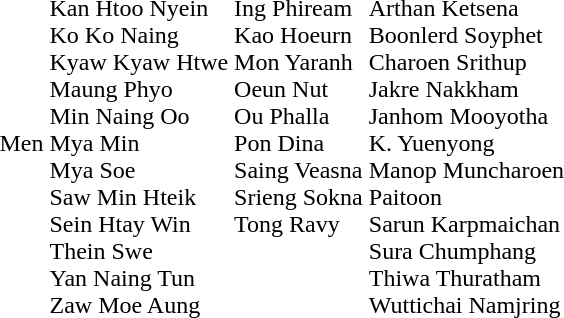<table>
<tr>
<td>Men</td>
<td nowrap=true><br>Kan Htoo Nyein<br>Ko Ko Naing<br>Kyaw Kyaw Htwe<br>Maung Phyo<br>Min Naing Oo<br>Mya Min<br>Mya Soe<br>Saw Min Hteik<br>Sein Htay Win<br>Thein Swe<br>Yan Naing Tun<br>Zaw Moe Aung</td>
<td nowrap=true valign=top><br>Ing Phiream<br>Kao Hoeurn<br>Mon Yaranh<br>Oeun Nut<br>Ou Phalla<br>Pon Dina<br>Saing Veasna<br>Srieng Sokna<br>Tong Ravy</td>
<td nowrap=true><br>Arthan Ketsena<br>Boonlerd Soyphet<br>Charoen Srithup<br>Jakre Nakkham<br>Janhom Mooyotha<br>K. Yuenyong<br>Manop Muncharoen<br>Paitoon<br>Sarun Karpmaichan<br>Sura Chumphang<br>Thiwa Thuratham<br>Wuttichai Namjring</td>
</tr>
</table>
